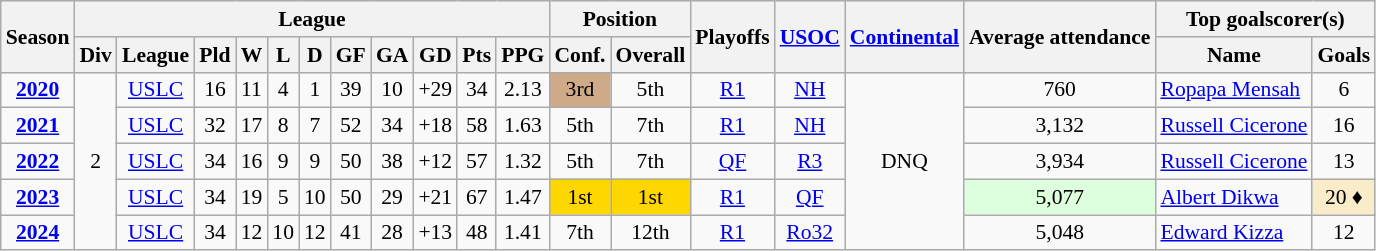<table class="wikitable" style="font-size:90%; text-align:center;">
<tr style="background:#f0f6ff;">
<th rowspan=2>Season</th>
<th colspan=11>League</th>
<th colspan=2>Position</th>
<th rowspan=2>Playoffs</th>
<th rowspan=2><a href='#'>USOC</a></th>
<th rowspan=2 colspan=2><a href='#'>Continental</a></th>
<th rowspan=2>Average attendance</th>
<th colspan=2>Top goalscorer(s)</th>
</tr>
<tr>
<th>Div</th>
<th>League</th>
<th>Pld</th>
<th>W</th>
<th>L</th>
<th>D</th>
<th>GF</th>
<th>GA</th>
<th>GD</th>
<th>Pts</th>
<th>PPG</th>
<th>Conf.</th>
<th>Overall</th>
<th>Name</th>
<th>Goals</th>
</tr>
<tr>
<td><strong><a href='#'>2020</a></strong></td>
<td rowspan=5>2</td>
<td><a href='#'>USLC</a></td>
<td>16</td>
<td>11</td>
<td>4</td>
<td>1</td>
<td>39</td>
<td>10</td>
<td>+29</td>
<td>34</td>
<td>2.13</td>
<td bgcolor=CFAA88>3rd</td>
<td>5th</td>
<td><a href='#'>R1</a></td>
<td><a href='#'>NH</a></td>
<td rowspan=5 colspan=2>DNQ</td>
<td>760</td>
<td align="left"> <a href='#'>Ropapa Mensah</a></td>
<td>6</td>
</tr>
<tr>
<td><strong><a href='#'>2021</a></strong></td>
<td><a href='#'>USLC</a></td>
<td>32</td>
<td>17</td>
<td>8</td>
<td>7</td>
<td>52</td>
<td>34</td>
<td>+18</td>
<td>58</td>
<td>1.63</td>
<td>5th</td>
<td>7th</td>
<td><a href='#'>R1</a></td>
<td><a href='#'>NH</a></td>
<td>3,132</td>
<td align="left"> <a href='#'>Russell Cicerone</a></td>
<td>16</td>
</tr>
<tr>
<td><strong><a href='#'>2022</a></strong></td>
<td><a href='#'>USLC</a></td>
<td>34</td>
<td>16</td>
<td>9</td>
<td>9</td>
<td>50</td>
<td>38</td>
<td>+12</td>
<td>57</td>
<td>1.32</td>
<td>5th</td>
<td>7th</td>
<td><a href='#'>QF</a></td>
<td><a href='#'>R3</a></td>
<td>3,934</td>
<td align="left"> <a href='#'>Russell Cicerone</a></td>
<td>13</td>
</tr>
<tr>
<td><strong><a href='#'>2023</a></strong></td>
<td><a href='#'>USLC</a></td>
<td>34</td>
<td>19</td>
<td>5</td>
<td>10</td>
<td>50</td>
<td>29</td>
<td>+21</td>
<td>67</td>
<td>1.47</td>
<td bgcolor=gold>1st</td>
<td bgcolor=gold>1st</td>
<td><a href='#'>R1</a></td>
<td><a href='#'>QF</a></td>
<td style="background:#dfd;">5,077</td>
<td align="left"> <a href='#'>Albert Dikwa</a></td>
<td style=background:#FAECC8;">20 ♦</td>
</tr>
<tr>
<td><strong><a href='#'>2024</a></strong></td>
<td><a href='#'>USLC</a></td>
<td>34</td>
<td>12</td>
<td>10</td>
<td>12</td>
<td>41</td>
<td>28</td>
<td>+13</td>
<td>48</td>
<td>1.41</td>
<td>7th</td>
<td>12th</td>
<td><a href='#'>R1</a></td>
<td><a href='#'>Ro32</a></td>
<td>5,048</td>
<td align="left"> <a href='#'>Edward Kizza</a></td>
<td>12</td>
</tr>
</table>
